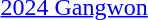<table>
<tr>
<td><a href='#'>2024 Gangwon</a><br></td>
<td></td>
<td></td>
<td></td>
</tr>
</table>
